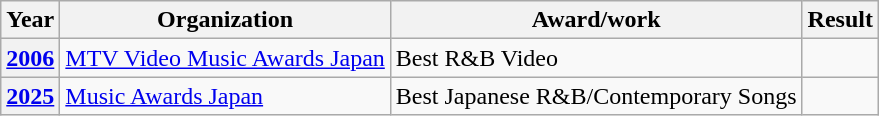<table class="wikitable">
<tr>
<th>Year</th>
<th>Organization</th>
<th>Award/work</th>
<th>Result</th>
</tr>
<tr>
<th scope="row"><a href='#'>2006</a></th>
<td><a href='#'>MTV Video Music Awards Japan</a></td>
<td>Best R&B Video</td>
<td></td>
</tr>
<tr>
<th scope="row"><a href='#'>2025</a></th>
<td><a href='#'>Music Awards Japan</a></td>
<td>Best Japanese R&B/Contemporary Songs</td>
<td></td>
</tr>
</table>
